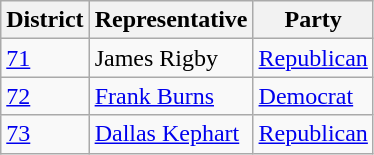<table class="wikitable">
<tr>
<th>District</th>
<th>Representative</th>
<th>Party</th>
</tr>
<tr>
<td><a href='#'>71</a></td>
<td>James Rigby</td>
<td><a href='#'>Republican</a></td>
</tr>
<tr>
<td><a href='#'>72</a></td>
<td><a href='#'>Frank Burns</a></td>
<td><a href='#'>Democrat</a></td>
</tr>
<tr>
<td><a href='#'>73</a></td>
<td><a href='#'>Dallas Kephart</a></td>
<td><a href='#'>Republican</a></td>
</tr>
</table>
